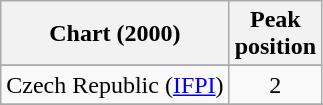<table class="wikitable">
<tr>
<th align="left">Chart (2000)</th>
<th align="center">Peak<br>position</th>
</tr>
<tr>
</tr>
<tr>
</tr>
<tr>
<td>Czech Republic (<a href='#'>IFPI</a>)</td>
<td align=center>2</td>
</tr>
<tr>
</tr>
<tr>
</tr>
<tr>
</tr>
</table>
